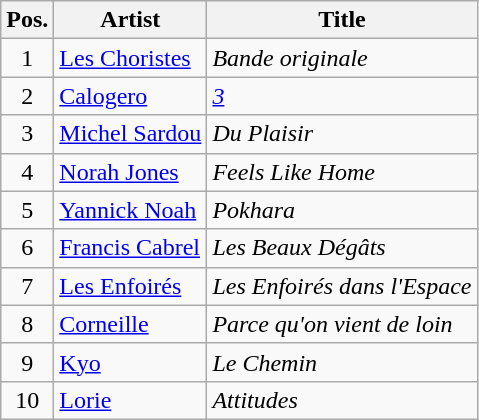<table class="wikitable sortable">
<tr>
<th>Pos.</th>
<th>Artist</th>
<th>Title</th>
</tr>
<tr>
<td style="text-align: center;">1</td>
<td><a href='#'>Les Choristes</a></td>
<td><em>Bande originale</em></td>
</tr>
<tr>
<td style="text-align: center;">2</td>
<td><a href='#'>Calogero</a></td>
<td><em><a href='#'>3</a></em></td>
</tr>
<tr>
<td style="text-align: center;">3</td>
<td><a href='#'>Michel Sardou</a></td>
<td><em>Du Plaisir</em></td>
</tr>
<tr>
<td style="text-align: center;">4</td>
<td><a href='#'>Norah Jones</a></td>
<td><em>Feels Like Home</em></td>
</tr>
<tr>
<td style="text-align: center;">5</td>
<td><a href='#'>Yannick Noah</a></td>
<td><em>Pokhara</em></td>
</tr>
<tr>
<td style="text-align: center;">6</td>
<td><a href='#'>Francis Cabrel</a></td>
<td><em>Les Beaux Dégâts</em></td>
</tr>
<tr>
<td style="text-align: center;">7</td>
<td><a href='#'>Les Enfoirés</a></td>
<td><em>Les Enfoirés dans l'Espace</em></td>
</tr>
<tr>
<td style="text-align: center;">8</td>
<td><a href='#'>Corneille</a></td>
<td><em>Parce qu'on vient de loin</em></td>
</tr>
<tr>
<td style="text-align: center;">9</td>
<td><a href='#'>Kyo</a></td>
<td><em>Le Chemin</em></td>
</tr>
<tr>
<td style="text-align: center;">10</td>
<td><a href='#'>Lorie</a></td>
<td><em>Attitudes</em></td>
</tr>
</table>
